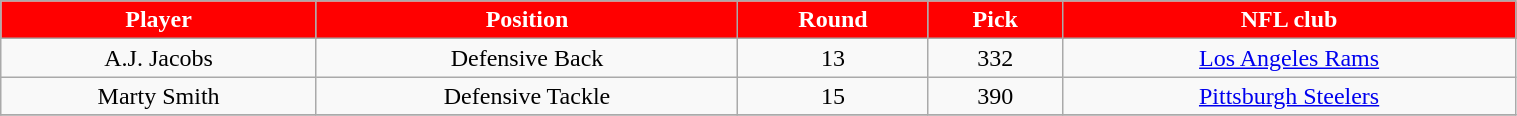<table class="wikitable" width="80%">
<tr align="center"  style="background: red;color:#FFFFFF;">
<td><strong>Player</strong></td>
<td><strong>Position</strong></td>
<td><strong>Round</strong></td>
<td><strong>Pick</strong></td>
<td><strong>NFL club</strong></td>
</tr>
<tr align="center" bgcolor="">
<td>A.J. Jacobs</td>
<td>Defensive Back</td>
<td>13</td>
<td>332</td>
<td><a href='#'>Los Angeles Rams</a></td>
</tr>
<tr align="center" bgcolor="">
<td>Marty Smith</td>
<td>Defensive Tackle</td>
<td>15</td>
<td>390</td>
<td><a href='#'>Pittsburgh Steelers</a></td>
</tr>
<tr align="center" bgcolor="">
</tr>
</table>
